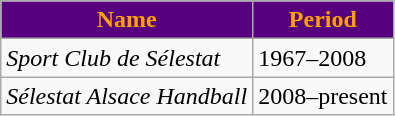<table class="wikitable" style="text-align: left">
<tr>
<th style="color:#FFA000; background:#57007F">Name</th>
<th style="color:#FFA000; background:#57007F">Period</th>
</tr>
<tr>
<td align=left><em>Sport Club de Sélestat</em></td>
<td>1967–2008</td>
</tr>
<tr>
<td align=left><em>Sélestat Alsace Handball</em></td>
<td>2008–present</td>
</tr>
</table>
